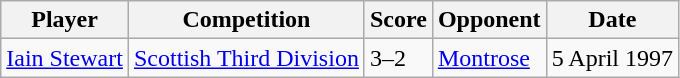<table class="wikitable">
<tr>
<th>Player</th>
<th>Competition</th>
<th>Score</th>
<th>Opponent</th>
<th>Date</th>
</tr>
<tr>
<td> <a href='#'>Iain Stewart</a></td>
<td><a href='#'>Scottish Third Division</a></td>
<td>3–2</td>
<td><a href='#'>Montrose</a></td>
<td>5 April 1997</td>
</tr>
</table>
